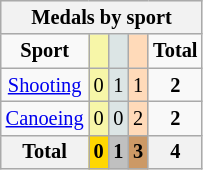<table class=wikitable style="font-size:85%">
<tr bgcolor=efefef>
<th colspan=5><strong>Medals by sport</strong></th>
</tr>
<tr align=center>
<td><strong>Sport</strong></td>
<td bgcolor=#f7f6a8></td>
<td bgcolor=#dce5e5></td>
<td bgcolor=#ffdab9></td>
<td><strong>Total</strong></td>
</tr>
<tr align=center>
<td><a href='#'>Shooting</a></td>
<td bgcolor=F7F6A8>0</td>
<td bgcolor=DCE5E5>1</td>
<td bgcolor=FFDAB9>1</td>
<td><strong>2</strong></td>
</tr>
<tr align=center>
<td><a href='#'>Canoeing</a></td>
<td bgcolor=F7F6A8>0</td>
<td bgcolor=DCE5E5>0</td>
<td bgcolor=FFDAB9>2</td>
<td><strong>2</strong></td>
</tr>
<tr align=center>
<th><strong>Total</strong></th>
<th style="background:gold"><strong>0</strong></th>
<th style="background:silver"><strong>1</strong></th>
<th style="background:#c96"><strong>3</strong></th>
<th><strong>4</strong></th>
</tr>
</table>
